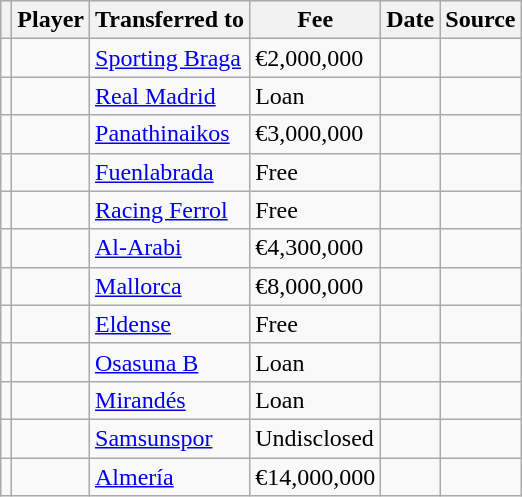<table class="wikitable plainrowheaders sortable">
<tr>
<th></th>
<th scope="col">Player</th>
<th>Transferred to</th>
<th style="width: 65px;">Fee</th>
<th scope="col">Date</th>
<th scope="col">Source</th>
</tr>
<tr>
<td align="center"></td>
<td></td>
<td> <a href='#'>Sporting Braga</a></td>
<td>€2,000,000</td>
<td></td>
<td></td>
</tr>
<tr>
<td align="center"></td>
<td></td>
<td> <a href='#'>Real Madrid</a></td>
<td>Loan</td>
<td></td>
<td></td>
</tr>
<tr>
<td align="center"></td>
<td></td>
<td> <a href='#'>Panathinaikos</a></td>
<td>€3,000,000</td>
<td></td>
<td></td>
</tr>
<tr>
<td align="center"></td>
<td></td>
<td> <a href='#'>Fuenlabrada</a></td>
<td>Free</td>
<td></td>
<td></td>
</tr>
<tr>
<td align="center"></td>
<td></td>
<td> <a href='#'>Racing Ferrol</a></td>
<td>Free</td>
<td></td>
<td></td>
</tr>
<tr>
<td align="center"></td>
<td></td>
<td> <a href='#'>Al-Arabi</a></td>
<td>€4,300,000</td>
<td></td>
<td></td>
</tr>
<tr>
<td align="center"></td>
<td></td>
<td> <a href='#'>Mallorca</a></td>
<td>€8,000,000</td>
<td></td>
<td></td>
</tr>
<tr>
<td align="center"></td>
<td></td>
<td> <a href='#'>Eldense</a></td>
<td>Free</td>
<td></td>
<td></td>
</tr>
<tr>
<td align="center"></td>
<td></td>
<td> <a href='#'>Osasuna B</a></td>
<td>Loan</td>
<td></td>
<td></td>
</tr>
<tr>
<td align="center"></td>
<td></td>
<td> <a href='#'>Mirandés</a></td>
<td>Loan</td>
<td></td>
<td></td>
</tr>
<tr>
<td align="center"></td>
<td></td>
<td> <a href='#'>Samsunspor</a></td>
<td>Undisclosed</td>
<td></td>
<td></td>
</tr>
<tr>
<td align=center></td>
<td></td>
<td> <a href='#'>Almería</a></td>
<td>€14,000,000</td>
<td></td>
<td></td>
</tr>
</table>
